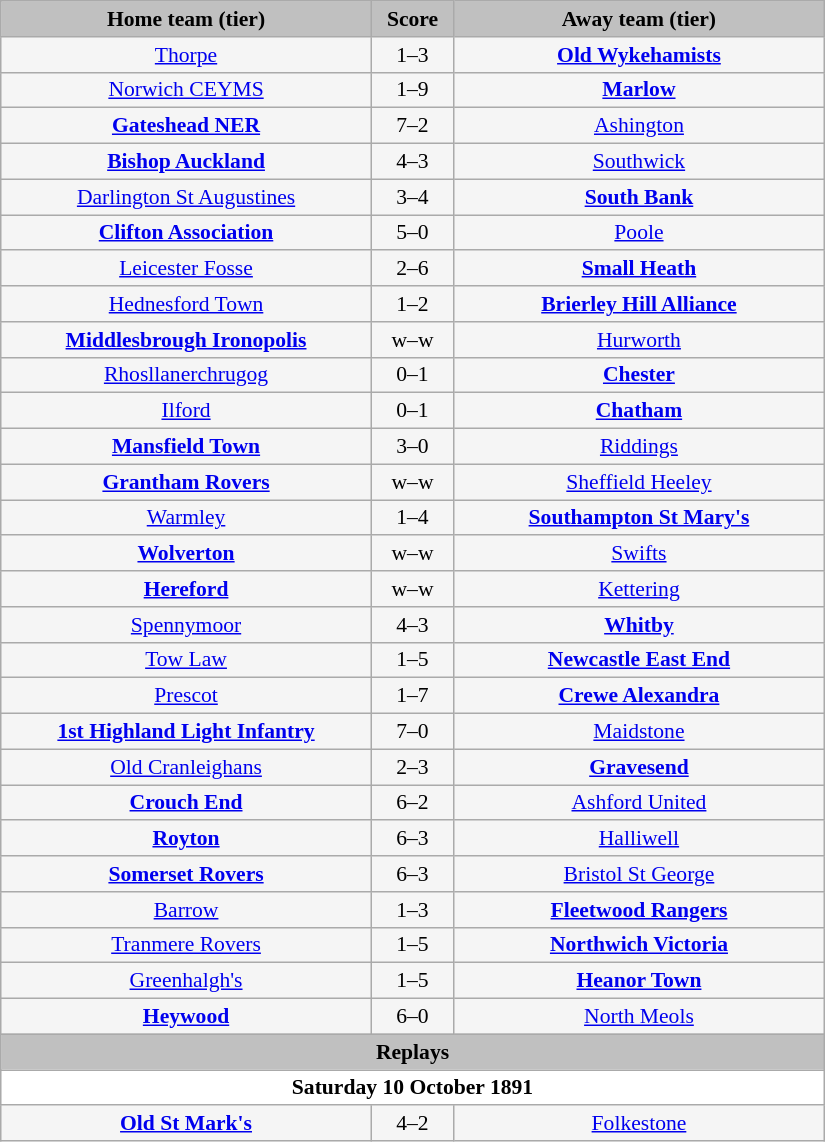<table class="wikitable" style="width: 550px; background:WhiteSmoke; text-align:center; font-size:90%">
<tr>
<td scope="col" style="width: 45.00%; background:silver;"><strong>Home team (tier)</strong></td>
<td scope="col" style="width: 10.00%; background:silver;"><strong>Score</strong></td>
<td scope="col" style="width: 45.00%; background:silver;"><strong>Away team (tier)</strong></td>
</tr>
<tr>
<td><a href='#'>Thorpe</a></td>
<td>1–3</td>
<td><strong><a href='#'>Old Wykehamists</a></strong></td>
</tr>
<tr>
<td><a href='#'>Norwich CEYMS</a></td>
<td>1–9</td>
<td><strong><a href='#'>Marlow</a></strong></td>
</tr>
<tr>
<td><strong><a href='#'>Gateshead NER</a></strong></td>
<td>7–2</td>
<td><a href='#'>Ashington</a></td>
</tr>
<tr>
<td><strong><a href='#'>Bishop Auckland</a></strong></td>
<td>4–3</td>
<td><a href='#'>Southwick</a></td>
</tr>
<tr>
<td><a href='#'>Darlington St Augustines</a></td>
<td>3–4</td>
<td><strong><a href='#'>South Bank</a></strong></td>
</tr>
<tr>
<td><strong><a href='#'>Clifton Association</a></strong></td>
<td>5–0</td>
<td><a href='#'>Poole</a></td>
</tr>
<tr>
<td><a href='#'>Leicester Fosse</a></td>
<td>2–6</td>
<td><strong><a href='#'>Small Heath</a></strong></td>
</tr>
<tr>
<td><a href='#'>Hednesford Town</a></td>
<td>1–2</td>
<td><strong><a href='#'>Brierley Hill Alliance</a></strong></td>
</tr>
<tr>
<td><strong><a href='#'>Middlesbrough Ironopolis</a></strong></td>
<td>w–w</td>
<td><a href='#'>Hurworth</a></td>
</tr>
<tr>
<td><a href='#'>Rhosllanerchrugog</a></td>
<td>0–1</td>
<td><strong><a href='#'>Chester</a></strong></td>
</tr>
<tr>
<td><a href='#'>Ilford</a></td>
<td>0–1</td>
<td><strong><a href='#'>Chatham</a></strong></td>
</tr>
<tr>
<td><strong><a href='#'>Mansfield Town</a></strong></td>
<td>3–0</td>
<td><a href='#'>Riddings</a></td>
</tr>
<tr>
<td><strong><a href='#'>Grantham Rovers</a></strong></td>
<td>w–w</td>
<td><a href='#'>Sheffield Heeley</a></td>
</tr>
<tr>
<td><a href='#'>Warmley</a></td>
<td>1–4</td>
<td><strong><a href='#'>Southampton St Mary's</a></strong></td>
</tr>
<tr>
<td><strong><a href='#'>Wolverton</a></strong></td>
<td>w–w</td>
<td><a href='#'>Swifts</a></td>
</tr>
<tr>
<td><strong><a href='#'>Hereford</a></strong></td>
<td>w–w</td>
<td><a href='#'>Kettering</a></td>
</tr>
<tr>
<td><a href='#'>Spennymoor</a></td>
<td>4–3</td>
<td><strong><a href='#'>Whitby</a></strong></td>
</tr>
<tr>
<td><a href='#'>Tow Law</a></td>
<td>1–5</td>
<td><strong><a href='#'>Newcastle East End</a></strong></td>
</tr>
<tr>
<td><a href='#'>Prescot</a></td>
<td>1–7</td>
<td><strong><a href='#'>Crewe Alexandra</a></strong></td>
</tr>
<tr>
<td><strong><a href='#'>1st Highland Light Infantry</a></strong></td>
<td>7–0</td>
<td><a href='#'>Maidstone</a></td>
</tr>
<tr>
<td><a href='#'>Old Cranleighans</a></td>
<td>2–3</td>
<td><strong><a href='#'>Gravesend</a></strong></td>
</tr>
<tr>
<td><strong><a href='#'>Crouch End</a></strong></td>
<td>6–2</td>
<td><a href='#'>Ashford United</a></td>
</tr>
<tr>
<td><strong><a href='#'>Royton</a></strong></td>
<td>6–3</td>
<td><a href='#'>Halliwell</a></td>
</tr>
<tr>
<td><strong><a href='#'>Somerset Rovers</a></strong></td>
<td>6–3</td>
<td><a href='#'>Bristol St George</a></td>
</tr>
<tr>
<td><a href='#'>Barrow</a></td>
<td>1–3</td>
<td><strong><a href='#'>Fleetwood Rangers</a></strong></td>
</tr>
<tr>
<td><a href='#'>Tranmere Rovers</a></td>
<td>1–5</td>
<td><strong><a href='#'>Northwich Victoria</a></strong></td>
</tr>
<tr>
<td><a href='#'>Greenhalgh's</a></td>
<td>1–5</td>
<td><strong><a href='#'>Heanor Town</a></strong></td>
</tr>
<tr>
<td><strong><a href='#'>Heywood</a></strong></td>
<td>6–0</td>
<td><a href='#'>North Meols</a></td>
</tr>
<tr>
<td colspan="3" style= background:Silver><strong>Replays</strong></td>
</tr>
<tr>
<td colspan="3" style= background:White><strong>Saturday 10 October 1891</strong></td>
</tr>
<tr>
<td><strong><a href='#'>Old St Mark's</a></strong></td>
<td>4–2</td>
<td><a href='#'>Folkestone</a></td>
</tr>
</table>
